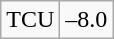<table class="wikitable" style="border: none;">
<tr align="center">
</tr>
<tr align="center">
<td>TCU</td>
<td>–8.0</td>
</tr>
</table>
